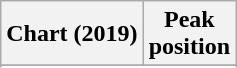<table class="wikitable sortable plainrowheaders" style="text-align:center">
<tr>
<th scope="col">Chart (2019)</th>
<th scope="col">Peak<br>position</th>
</tr>
<tr>
</tr>
<tr>
</tr>
</table>
